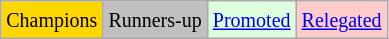<table class="wikitable">
<tr>
<td bgcolor=gold><small>Champions</small></td>
<td bgcolor=silver><small>Runners-up</small></td>
<td bgcolor="#DDFFDD"><small><a href='#'>Promoted</a></small></td>
<td bgcolor= "#FFCCCC"><small><a href='#'>Relegated</a></small></td>
</tr>
</table>
